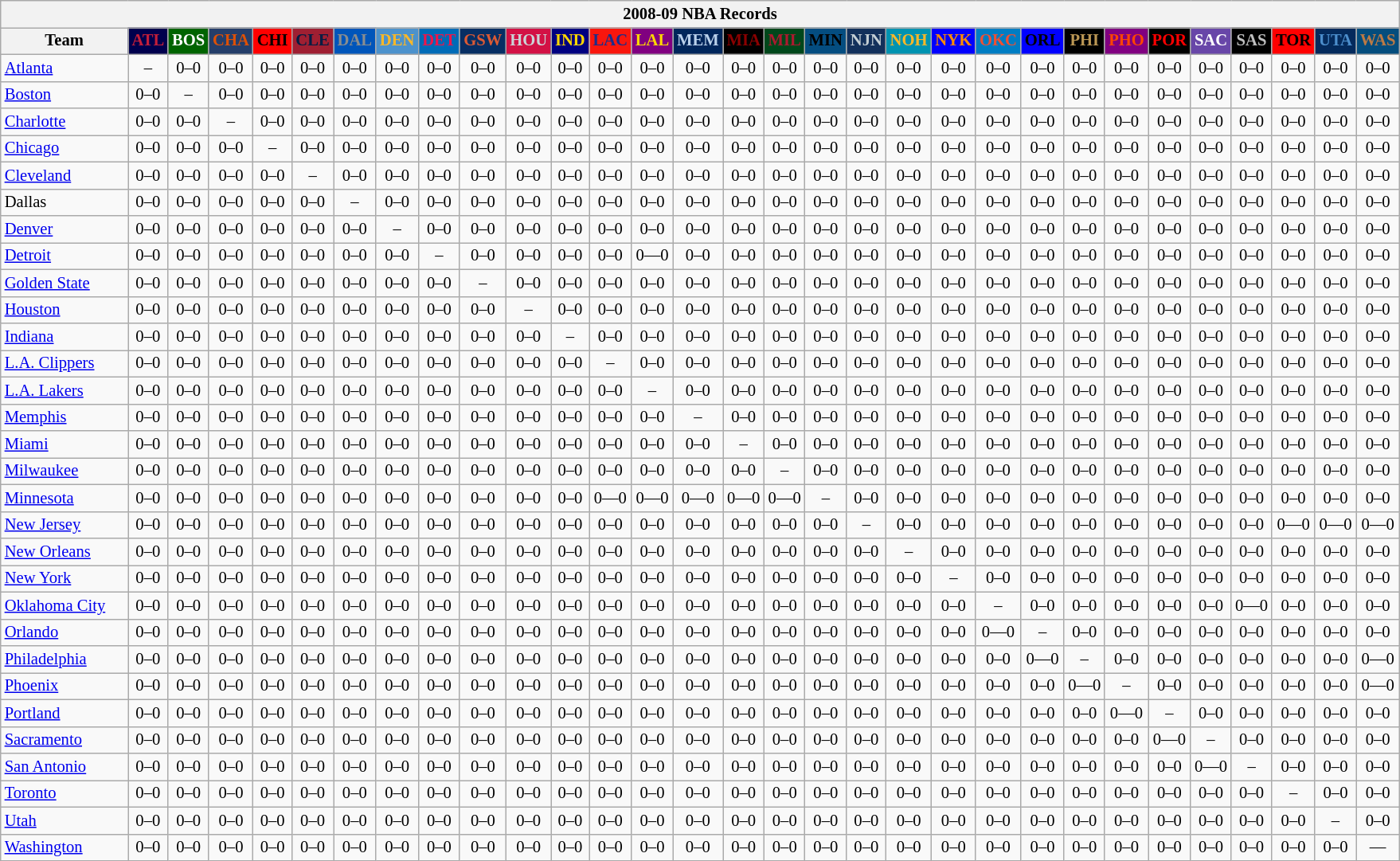<table class="wikitable" style="font-size:86%; text-align:center;">
<tr>
<th colspan=31>2008-09 NBA Records</th>
</tr>
<tr>
<th width=100>Team</th>
<th style="background:#00004d;color:#C41E3a;width=35">ATL</th>
<th style="background:#006400;color:#FFFFFF;width=35">BOS</th>
<th style="background:#253E6A;color:#DF5106;width=35">CHA</th>
<th style="background:#FF0000;color:#000000;width=35">CHI</th>
<th style="background:#9F1F32;color:#001D43;width=35">CLE</th>
<th style="background:#0055BA;color:#898D8F;width=35">DAL</th>
<th style="background:#4C92CC;color:#FDB827;width=35">DEN</th>
<th style="background:#006BB7;color:#ED164B;width=35">DET</th>
<th style="background:#072E63;color:#DC5A34;width=35">GSW</th>
<th style="background:#D31145;color:#CBD4D8;width=35">HOU</th>
<th style="background:#000080;color:#FFD700;width=35">IND</th>
<th style="background:#F9160D;color:#1A2E8B;width=35">LAC</th>
<th style="background:#800080;color:#FFD700;width=35">LAL</th>
<th style="background:#00265B;color:#BAD1EB;width=35">MEM</th>
<th style="background:#000000;color:#8B0000;width=35">MIA</th>
<th style="background:#00471B;color:#AC1A2F;width=35">MIL</th>
<th style="background:#044D80;color:#000000;width=35">MIN</th>
<th style="background:#12305B;color:#C4CED4;width=35">NJN</th>
<th style="background:#0093B1;color:#FDB827;width=35">NOH</th>
<th style="background:#0000FF;color:#FF8C00;width=35">NYK</th>
<th style="background:#007DC3;color:#F05033;width=35">OKC</th>
<th style="background:#0000FF;color:#000000;width=35">ORL</th>
<th style="background:#000000;color:#BB9754;width=35">PHI</th>
<th style="background:#800080;color:#FF4500;width=35">PHO</th>
<th style="background:#000000;color:#FF0000;width=35">POR</th>
<th style="background:#6846A8;color:#FFFFFF;width=35">SAC</th>
<th style="background:#000000;color:#C0C0C0;width=35">SAS</th>
<th style="background:#FF0000;color:#000000;width=35">TOR</th>
<th style="background:#042A5C;color:#4C8ECC;width=35">UTA</th>
<th style="background:#044D7D;color:#BC7A44;width=35">WAS</th>
</tr>
<tr>
<td style="text-align:left;"><a href='#'>Atlanta</a></td>
<td>–</td>
<td>0–0</td>
<td>0–0</td>
<td>0–0</td>
<td>0–0</td>
<td>0–0</td>
<td>0–0</td>
<td>0–0</td>
<td>0–0</td>
<td>0–0</td>
<td>0–0</td>
<td>0–0</td>
<td>0–0</td>
<td>0–0</td>
<td>0–0</td>
<td>0–0</td>
<td>0–0</td>
<td>0–0</td>
<td>0–0</td>
<td>0–0</td>
<td>0–0</td>
<td>0–0</td>
<td>0–0</td>
<td>0–0</td>
<td>0–0</td>
<td>0–0</td>
<td>0–0</td>
<td>0–0</td>
<td>0–0</td>
<td>0–0</td>
</tr>
<tr>
<td style="text-align:left;"><a href='#'>Boston</a></td>
<td>0–0</td>
<td>–</td>
<td>0–0</td>
<td>0–0</td>
<td>0–0</td>
<td>0–0</td>
<td>0–0</td>
<td>0–0</td>
<td>0–0</td>
<td>0–0</td>
<td>0–0</td>
<td>0–0</td>
<td>0–0</td>
<td>0–0</td>
<td>0–0</td>
<td>0–0</td>
<td>0–0</td>
<td>0–0</td>
<td>0–0</td>
<td>0–0</td>
<td>0–0</td>
<td>0–0</td>
<td>0–0</td>
<td>0–0</td>
<td>0–0</td>
<td>0–0</td>
<td>0–0</td>
<td>0–0</td>
<td>0–0</td>
<td>0–0</td>
</tr>
<tr>
<td style="text-align:left;"><a href='#'>Charlotte</a></td>
<td>0–0</td>
<td>0–0</td>
<td>–</td>
<td>0–0</td>
<td>0–0</td>
<td>0–0</td>
<td>0–0</td>
<td>0–0</td>
<td>0–0</td>
<td>0–0</td>
<td>0–0</td>
<td>0–0</td>
<td>0–0</td>
<td>0–0</td>
<td>0–0</td>
<td>0–0</td>
<td>0–0</td>
<td>0–0</td>
<td>0–0</td>
<td>0–0</td>
<td>0–0</td>
<td>0–0</td>
<td>0–0</td>
<td>0–0</td>
<td>0–0</td>
<td>0–0</td>
<td>0–0</td>
<td>0–0</td>
<td>0–0</td>
<td>0–0</td>
</tr>
<tr>
<td style="text-align:left;"><a href='#'>Chicago</a></td>
<td>0–0</td>
<td>0–0</td>
<td>0–0</td>
<td>–</td>
<td>0–0</td>
<td>0–0</td>
<td>0–0</td>
<td>0–0</td>
<td>0–0</td>
<td>0–0</td>
<td>0–0</td>
<td>0–0</td>
<td>0–0</td>
<td>0–0</td>
<td>0–0</td>
<td>0–0</td>
<td>0–0</td>
<td>0–0</td>
<td>0–0</td>
<td>0–0</td>
<td>0–0</td>
<td>0–0</td>
<td>0–0</td>
<td>0–0</td>
<td>0–0</td>
<td>0–0</td>
<td>0–0</td>
<td>0–0</td>
<td>0–0</td>
<td>0–0</td>
</tr>
<tr>
<td style="text-align:left;"><a href='#'>Cleveland</a></td>
<td>0–0</td>
<td>0–0</td>
<td>0–0</td>
<td>0–0</td>
<td>–</td>
<td>0–0</td>
<td>0–0</td>
<td>0–0</td>
<td>0–0</td>
<td>0–0</td>
<td>0–0</td>
<td>0–0</td>
<td>0–0</td>
<td>0–0</td>
<td>0–0</td>
<td>0–0</td>
<td>0–0</td>
<td>0–0</td>
<td>0–0</td>
<td>0–0</td>
<td>0–0</td>
<td>0–0</td>
<td>0–0</td>
<td>0–0</td>
<td>0–0</td>
<td>0–0</td>
<td>0–0</td>
<td>0–0</td>
<td>0–0</td>
<td>0–0</td>
</tr>
<tr>
<td style="text-align:left;">Dallas</td>
<td>0–0</td>
<td>0–0</td>
<td>0–0</td>
<td>0–0</td>
<td>0–0</td>
<td>–</td>
<td>0–0</td>
<td>0–0</td>
<td>0–0</td>
<td>0–0</td>
<td>0–0</td>
<td>0–0</td>
<td>0–0</td>
<td>0–0</td>
<td>0–0</td>
<td>0–0</td>
<td>0–0</td>
<td>0–0</td>
<td>0–0</td>
<td>0–0</td>
<td>0–0</td>
<td>0–0</td>
<td>0–0</td>
<td>0–0</td>
<td>0–0</td>
<td>0–0</td>
<td>0–0</td>
<td>0–0</td>
<td>0–0</td>
<td>0–0</td>
</tr>
<tr>
<td style="text-align:left;"><a href='#'>Denver</a></td>
<td>0–0</td>
<td>0–0</td>
<td>0–0</td>
<td>0–0</td>
<td>0–0</td>
<td>0–0</td>
<td>–</td>
<td>0–0</td>
<td>0–0</td>
<td>0–0</td>
<td>0–0</td>
<td>0–0</td>
<td>0–0</td>
<td>0–0</td>
<td>0–0</td>
<td>0–0</td>
<td>0–0</td>
<td>0–0</td>
<td>0–0</td>
<td>0–0</td>
<td>0–0</td>
<td>0–0</td>
<td>0–0</td>
<td>0–0</td>
<td>0–0</td>
<td>0–0</td>
<td>0–0</td>
<td>0–0</td>
<td>0–0</td>
<td>0–0</td>
</tr>
<tr>
<td style="text-align:left;"><a href='#'>Detroit</a></td>
<td>0–0</td>
<td>0–0</td>
<td>0–0</td>
<td>0–0</td>
<td>0–0</td>
<td>0–0</td>
<td>0–0</td>
<td>–</td>
<td>0–0</td>
<td>0–0</td>
<td>0–0</td>
<td>0–0</td>
<td>0—0</td>
<td>0–0</td>
<td>0–0</td>
<td>0–0</td>
<td>0–0</td>
<td>0–0</td>
<td>0–0</td>
<td>0–0</td>
<td>0–0</td>
<td>0–0</td>
<td>0–0</td>
<td>0–0</td>
<td>0–0</td>
<td>0–0</td>
<td>0–0</td>
<td>0–0</td>
<td>0–0</td>
<td>0–0</td>
</tr>
<tr>
<td style="text-align:left;"><a href='#'>Golden State</a></td>
<td>0–0</td>
<td>0–0</td>
<td>0–0</td>
<td>0–0</td>
<td>0–0</td>
<td>0–0</td>
<td>0–0</td>
<td>0–0</td>
<td>–</td>
<td>0–0</td>
<td>0–0</td>
<td>0–0</td>
<td>0–0</td>
<td>0–0</td>
<td>0–0</td>
<td>0–0</td>
<td>0–0</td>
<td>0–0</td>
<td>0–0</td>
<td>0–0</td>
<td>0–0</td>
<td>0–0</td>
<td>0–0</td>
<td>0–0</td>
<td>0–0</td>
<td>0–0</td>
<td>0–0</td>
<td>0–0</td>
<td>0–0</td>
<td>0–0</td>
</tr>
<tr>
<td style="text-align:left;"><a href='#'>Houston</a></td>
<td>0–0</td>
<td>0–0</td>
<td>0–0</td>
<td>0–0</td>
<td>0–0</td>
<td>0–0</td>
<td>0–0</td>
<td>0–0</td>
<td>0–0</td>
<td>–</td>
<td>0–0</td>
<td>0–0</td>
<td>0–0</td>
<td>0–0</td>
<td>0–0</td>
<td>0–0</td>
<td>0–0</td>
<td>0–0</td>
<td>0–0</td>
<td>0–0</td>
<td>0–0</td>
<td>0–0</td>
<td>0–0</td>
<td>0–0</td>
<td>0–0</td>
<td>0–0</td>
<td>0–0</td>
<td>0–0</td>
<td>0–0</td>
<td>0–0</td>
</tr>
<tr>
<td style="text-align:left;"><a href='#'>Indiana</a></td>
<td>0–0</td>
<td>0–0</td>
<td>0–0</td>
<td>0–0</td>
<td>0–0</td>
<td>0–0</td>
<td>0–0</td>
<td>0–0</td>
<td>0–0</td>
<td>0–0</td>
<td>–</td>
<td>0–0</td>
<td>0–0</td>
<td>0–0</td>
<td>0–0</td>
<td>0–0</td>
<td>0–0</td>
<td>0–0</td>
<td>0–0</td>
<td>0–0</td>
<td>0–0</td>
<td>0–0</td>
<td>0–0</td>
<td>0–0</td>
<td>0–0</td>
<td>0–0</td>
<td>0–0</td>
<td>0–0</td>
<td>0–0</td>
<td>0–0</td>
</tr>
<tr>
<td style="text-align:left;"><a href='#'>L.A. Clippers</a></td>
<td>0–0</td>
<td>0–0</td>
<td>0–0</td>
<td>0–0</td>
<td>0–0</td>
<td>0–0</td>
<td>0–0</td>
<td>0–0</td>
<td>0–0</td>
<td>0–0</td>
<td>0–0</td>
<td>–</td>
<td>0–0</td>
<td>0–0</td>
<td>0–0</td>
<td>0–0</td>
<td>0–0</td>
<td>0–0</td>
<td>0–0</td>
<td>0–0</td>
<td>0–0</td>
<td>0–0</td>
<td>0–0</td>
<td>0–0</td>
<td>0–0</td>
<td>0–0</td>
<td>0–0</td>
<td>0–0</td>
<td>0–0</td>
<td>0–0</td>
</tr>
<tr>
<td style="text-align:left;"><a href='#'>L.A. Lakers</a></td>
<td>0–0</td>
<td>0–0</td>
<td>0–0</td>
<td>0–0</td>
<td>0–0</td>
<td>0–0</td>
<td>0–0</td>
<td>0–0</td>
<td>0–0</td>
<td>0–0</td>
<td>0–0</td>
<td>0–0</td>
<td>–</td>
<td>0–0</td>
<td>0–0</td>
<td>0–0</td>
<td>0–0</td>
<td>0–0</td>
<td>0–0</td>
<td>0–0</td>
<td>0–0</td>
<td>0–0</td>
<td>0–0</td>
<td>0–0</td>
<td>0–0</td>
<td>0–0</td>
<td>0–0</td>
<td>0–0</td>
<td>0–0</td>
<td>0–0</td>
</tr>
<tr>
<td style="text-align:left;"><a href='#'>Memphis</a></td>
<td>0–0</td>
<td>0–0</td>
<td>0–0</td>
<td>0–0</td>
<td>0–0</td>
<td>0–0</td>
<td>0–0</td>
<td>0–0</td>
<td>0–0</td>
<td>0–0</td>
<td>0–0</td>
<td>0–0</td>
<td>0–0</td>
<td>–</td>
<td>0–0</td>
<td>0–0</td>
<td>0–0</td>
<td>0–0</td>
<td>0–0</td>
<td>0–0</td>
<td>0–0</td>
<td>0–0</td>
<td>0–0</td>
<td>0–0</td>
<td>0–0</td>
<td>0–0</td>
<td>0–0</td>
<td>0–0</td>
<td>0–0</td>
<td>0–0</td>
</tr>
<tr>
<td style="text-align:left;"><a href='#'>Miami</a></td>
<td>0–0</td>
<td>0–0</td>
<td>0–0</td>
<td>0–0</td>
<td>0–0</td>
<td>0–0</td>
<td>0–0</td>
<td>0–0</td>
<td>0–0</td>
<td>0–0</td>
<td>0–0</td>
<td>0–0</td>
<td>0–0</td>
<td>0–0</td>
<td>–</td>
<td>0–0</td>
<td>0–0</td>
<td>0–0</td>
<td>0–0</td>
<td>0–0</td>
<td>0–0</td>
<td>0–0</td>
<td>0–0</td>
<td>0–0</td>
<td>0–0</td>
<td>0–0</td>
<td>0–0</td>
<td>0–0</td>
<td>0–0</td>
<td>0–0</td>
</tr>
<tr>
<td style="text-align:left;"><a href='#'>Milwaukee</a></td>
<td>0–0</td>
<td>0–0</td>
<td>0–0</td>
<td>0–0</td>
<td>0–0</td>
<td>0–0</td>
<td>0–0</td>
<td>0–0</td>
<td>0–0</td>
<td>0–0</td>
<td>0–0</td>
<td>0–0</td>
<td>0–0</td>
<td>0–0</td>
<td>0–0</td>
<td>–</td>
<td>0–0</td>
<td>0–0</td>
<td>0–0</td>
<td>0–0</td>
<td>0–0</td>
<td>0–0</td>
<td>0–0</td>
<td>0–0</td>
<td>0–0</td>
<td>0–0</td>
<td>0–0</td>
<td>0–0</td>
<td>0–0</td>
<td>0–0</td>
</tr>
<tr>
<td style="text-align:left;"><a href='#'>Minnesota</a></td>
<td>0–0</td>
<td>0–0</td>
<td>0–0</td>
<td>0–0</td>
<td>0–0</td>
<td>0–0</td>
<td>0–0</td>
<td>0–0</td>
<td>0–0</td>
<td>0–0</td>
<td>0–0</td>
<td>0—0</td>
<td>0—0</td>
<td>0—0</td>
<td>0—0</td>
<td>0—0</td>
<td>–</td>
<td>0–0</td>
<td>0–0</td>
<td>0–0</td>
<td>0–0</td>
<td>0–0</td>
<td>0–0</td>
<td>0–0</td>
<td>0–0</td>
<td>0–0</td>
<td>0–0</td>
<td>0–0</td>
<td>0–0</td>
<td>0–0</td>
</tr>
<tr>
<td style="text-align:left;"><a href='#'>New Jersey</a></td>
<td>0–0</td>
<td>0–0</td>
<td>0–0</td>
<td>0–0</td>
<td>0–0</td>
<td>0–0</td>
<td>0–0</td>
<td>0–0</td>
<td>0–0</td>
<td>0–0</td>
<td>0–0</td>
<td>0–0</td>
<td>0–0</td>
<td>0–0</td>
<td>0–0</td>
<td>0–0</td>
<td>0–0</td>
<td>–</td>
<td>0–0</td>
<td>0–0</td>
<td>0–0</td>
<td>0–0</td>
<td>0–0</td>
<td>0–0</td>
<td>0–0</td>
<td>0–0</td>
<td>0–0</td>
<td>0—0</td>
<td>0—0</td>
<td>0—0</td>
</tr>
<tr>
<td style="text-align:left;"><a href='#'>New Orleans</a></td>
<td>0–0</td>
<td>0–0</td>
<td>0–0</td>
<td>0–0</td>
<td>0–0</td>
<td>0–0</td>
<td>0–0</td>
<td>0–0</td>
<td>0–0</td>
<td>0–0</td>
<td>0–0</td>
<td>0–0</td>
<td>0–0</td>
<td>0–0</td>
<td>0–0</td>
<td>0–0</td>
<td>0–0</td>
<td>0–0</td>
<td>–</td>
<td>0–0</td>
<td>0–0</td>
<td>0–0</td>
<td>0–0</td>
<td>0–0</td>
<td>0–0</td>
<td>0–0</td>
<td>0–0</td>
<td>0–0</td>
<td>0–0</td>
<td>0–0</td>
</tr>
<tr>
<td style="text-align:left;"><a href='#'>New York</a></td>
<td>0–0</td>
<td>0–0</td>
<td>0–0</td>
<td>0–0</td>
<td>0–0</td>
<td>0–0</td>
<td>0–0</td>
<td>0–0</td>
<td>0–0</td>
<td>0–0</td>
<td>0–0</td>
<td>0–0</td>
<td>0–0</td>
<td>0–0</td>
<td>0–0</td>
<td>0–0</td>
<td>0–0</td>
<td>0–0</td>
<td>0–0</td>
<td>–</td>
<td>0–0</td>
<td>0–0</td>
<td>0–0</td>
<td>0–0</td>
<td>0–0</td>
<td>0–0</td>
<td>0–0</td>
<td>0–0</td>
<td>0–0</td>
<td>0–0</td>
</tr>
<tr>
<td style="text-align:left;"><a href='#'>Oklahoma City</a></td>
<td>0–0</td>
<td>0–0</td>
<td>0–0</td>
<td>0–0</td>
<td>0–0</td>
<td>0–0</td>
<td>0–0</td>
<td>0–0</td>
<td>0–0</td>
<td>0–0</td>
<td>0–0</td>
<td>0–0</td>
<td>0–0</td>
<td>0–0</td>
<td>0–0</td>
<td>0–0</td>
<td>0–0</td>
<td>0–0</td>
<td>0–0</td>
<td>0–0</td>
<td>–</td>
<td>0–0</td>
<td>0–0</td>
<td>0–0</td>
<td>0–0</td>
<td>0–0</td>
<td>0—0</td>
<td>0–0</td>
<td>0–0</td>
<td>0–0</td>
</tr>
<tr>
<td style="text-align:left;"><a href='#'>Orlando</a></td>
<td>0–0</td>
<td>0–0</td>
<td>0–0</td>
<td>0–0</td>
<td>0–0</td>
<td>0–0</td>
<td>0–0</td>
<td>0–0</td>
<td>0–0</td>
<td>0–0</td>
<td>0–0</td>
<td>0–0</td>
<td>0–0</td>
<td>0–0</td>
<td>0–0</td>
<td>0–0</td>
<td>0–0</td>
<td>0–0</td>
<td>0–0</td>
<td>0–0</td>
<td>0—0</td>
<td>–</td>
<td>0–0</td>
<td>0–0</td>
<td>0–0</td>
<td>0–0</td>
<td>0–0</td>
<td>0–0</td>
<td>0–0</td>
<td>0–0</td>
</tr>
<tr>
<td style="text-align:left;"><a href='#'>Philadelphia</a></td>
<td>0–0</td>
<td>0–0</td>
<td>0–0</td>
<td>0–0</td>
<td>0–0</td>
<td>0–0</td>
<td>0–0</td>
<td>0–0</td>
<td>0–0</td>
<td>0–0</td>
<td>0–0</td>
<td>0–0</td>
<td>0–0</td>
<td>0–0</td>
<td>0–0</td>
<td>0–0</td>
<td>0–0</td>
<td>0–0</td>
<td>0–0</td>
<td>0–0</td>
<td>0–0</td>
<td>0—0</td>
<td>–</td>
<td>0–0</td>
<td>0–0</td>
<td>0–0</td>
<td>0–0</td>
<td>0–0</td>
<td>0–0</td>
<td>0—0</td>
</tr>
<tr>
<td style="text-align:left;"><a href='#'>Phoenix</a></td>
<td>0–0</td>
<td>0–0</td>
<td>0–0</td>
<td>0–0</td>
<td>0–0</td>
<td>0–0</td>
<td>0–0</td>
<td>0–0</td>
<td>0–0</td>
<td>0–0</td>
<td>0–0</td>
<td>0–0</td>
<td>0–0</td>
<td>0–0</td>
<td>0–0</td>
<td>0–0</td>
<td>0–0</td>
<td>0–0</td>
<td>0–0</td>
<td>0–0</td>
<td>0–0</td>
<td>0–0</td>
<td>0—0</td>
<td>–</td>
<td>0–0</td>
<td>0–0</td>
<td>0–0</td>
<td>0–0</td>
<td>0–0</td>
<td>0—0</td>
</tr>
<tr>
<td style="text-align:left;"><a href='#'>Portland</a></td>
<td>0–0</td>
<td>0–0</td>
<td>0–0</td>
<td>0–0</td>
<td>0–0</td>
<td>0–0</td>
<td>0–0</td>
<td>0–0</td>
<td>0–0</td>
<td>0–0</td>
<td>0–0</td>
<td>0–0</td>
<td>0–0</td>
<td>0–0</td>
<td>0–0</td>
<td>0–0</td>
<td>0–0</td>
<td>0–0</td>
<td>0–0</td>
<td>0–0</td>
<td>0–0</td>
<td>0–0</td>
<td>0–0</td>
<td>0—0</td>
<td>–</td>
<td>0–0</td>
<td>0–0</td>
<td>0–0</td>
<td>0–0</td>
<td>0–0</td>
</tr>
<tr>
<td style="text-align:left;"><a href='#'>Sacramento</a></td>
<td>0–0</td>
<td>0–0</td>
<td>0–0</td>
<td>0–0</td>
<td>0–0</td>
<td>0–0</td>
<td>0–0</td>
<td>0–0</td>
<td>0–0</td>
<td>0–0</td>
<td>0–0</td>
<td>0–0</td>
<td>0–0</td>
<td>0–0</td>
<td>0–0</td>
<td>0–0</td>
<td>0–0</td>
<td>0–0</td>
<td>0–0</td>
<td>0–0</td>
<td>0–0</td>
<td>0–0</td>
<td>0–0</td>
<td>0–0</td>
<td>0—0</td>
<td>–</td>
<td>0–0</td>
<td>0–0</td>
<td>0–0</td>
<td>0–0</td>
</tr>
<tr>
<td style="text-align:left;"><a href='#'>San Antonio</a></td>
<td>0–0</td>
<td>0–0</td>
<td>0–0</td>
<td>0–0</td>
<td>0–0</td>
<td>0–0</td>
<td>0–0</td>
<td>0–0</td>
<td>0–0</td>
<td>0–0</td>
<td>0–0</td>
<td>0–0</td>
<td>0–0</td>
<td>0–0</td>
<td>0–0</td>
<td>0–0</td>
<td>0–0</td>
<td>0–0</td>
<td>0–0</td>
<td>0–0</td>
<td>0–0</td>
<td>0–0</td>
<td>0–0</td>
<td>0–0</td>
<td>0–0</td>
<td>0—0</td>
<td>–</td>
<td>0–0</td>
<td>0–0</td>
<td>0–0</td>
</tr>
<tr>
<td style="text-align:left;"><a href='#'>Toronto</a></td>
<td>0–0</td>
<td>0–0</td>
<td>0–0</td>
<td>0–0</td>
<td>0–0</td>
<td>0–0</td>
<td>0–0</td>
<td>0–0</td>
<td>0–0</td>
<td>0–0</td>
<td>0–0</td>
<td>0–0</td>
<td>0–0</td>
<td>0–0</td>
<td>0–0</td>
<td>0–0</td>
<td>0–0</td>
<td>0–0</td>
<td>0–0</td>
<td>0–0</td>
<td>0–0</td>
<td>0–0</td>
<td>0–0</td>
<td>0–0</td>
<td>0–0</td>
<td>0–0</td>
<td>0–0</td>
<td>–</td>
<td>0–0</td>
<td>0–0</td>
</tr>
<tr>
<td style="text-align:left;"><a href='#'>Utah</a></td>
<td>0–0</td>
<td>0–0</td>
<td>0–0</td>
<td>0–0</td>
<td>0–0</td>
<td>0–0</td>
<td>0–0</td>
<td>0–0</td>
<td>0–0</td>
<td>0–0</td>
<td>0–0</td>
<td>0–0</td>
<td>0–0</td>
<td>0–0</td>
<td>0–0</td>
<td>0–0</td>
<td>0–0</td>
<td>0–0</td>
<td>0–0</td>
<td>0–0</td>
<td>0–0</td>
<td>0–0</td>
<td>0–0</td>
<td>0–0</td>
<td>0–0</td>
<td>0–0</td>
<td>0–0</td>
<td>0–0</td>
<td>–</td>
<td>0–0</td>
</tr>
<tr>
<td style="text-align:left;"><a href='#'>Washington</a></td>
<td>0–0</td>
<td>0–0</td>
<td>0–0</td>
<td>0–0</td>
<td>0–0</td>
<td>0–0</td>
<td>0–0</td>
<td>0–0</td>
<td>0–0</td>
<td>0–0</td>
<td>0–0</td>
<td>0–0</td>
<td>0–0</td>
<td>0–0</td>
<td>0–0</td>
<td>0–0</td>
<td>0–0</td>
<td>0–0</td>
<td>0–0</td>
<td>0–0</td>
<td>0–0</td>
<td>0–0</td>
<td>0–0</td>
<td>0–0</td>
<td>0–0</td>
<td>0–0</td>
<td>0–0</td>
<td>0–0</td>
<td>0–0</td>
<td>—</td>
</tr>
</table>
